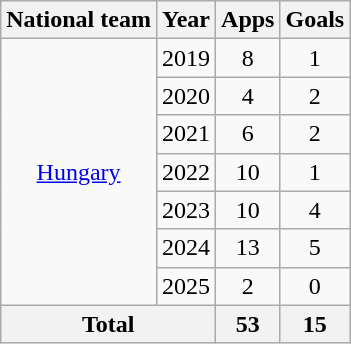<table class="wikitable" style="text-align: center;">
<tr>
<th>National team</th>
<th>Year</th>
<th>Apps</th>
<th>Goals</th>
</tr>
<tr>
<td rowspan="7"><a href='#'>Hungary</a></td>
<td>2019</td>
<td>8</td>
<td>1</td>
</tr>
<tr>
<td>2020</td>
<td>4</td>
<td>2</td>
</tr>
<tr>
<td>2021</td>
<td>6</td>
<td>2</td>
</tr>
<tr>
<td>2022</td>
<td>10</td>
<td>1</td>
</tr>
<tr>
<td>2023</td>
<td>10</td>
<td>4</td>
</tr>
<tr>
<td>2024</td>
<td>13</td>
<td>5</td>
</tr>
<tr>
<td>2025</td>
<td>2</td>
<td>0</td>
</tr>
<tr>
<th colspan="2">Total</th>
<th>53</th>
<th>15</th>
</tr>
</table>
